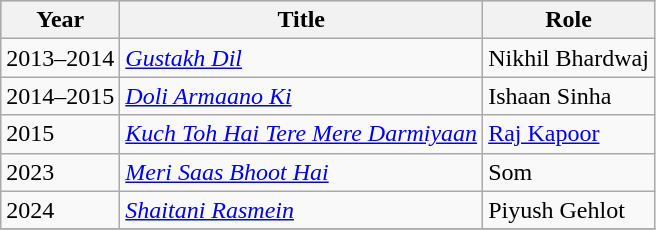<table class="wikitable">
<tr style="background:#b0c4de; text-align:center;">
<th>Year</th>
<th>Title</th>
<th>Role</th>
</tr>
<tr>
<td>2013–2014</td>
<td><em><a href='#'>Gustakh Dil</a></em></td>
<td>Nikhil Bhardwaj</td>
</tr>
<tr>
<td>2014–2015</td>
<td><em><a href='#'>Doli Armaano Ki</a></em></td>
<td>Ishaan Sinha</td>
</tr>
<tr>
<td>2015</td>
<td><em><a href='#'>Kuch Toh Hai Tere Mere Darmiyaan</a></em></td>
<td><a href='#'>Raj Kapoor</a></td>
</tr>
<tr>
<td>2023</td>
<td><em><a href='#'>Meri Saas Bhoot Hai</a></em></td>
<td>Som</td>
</tr>
<tr>
<td>2024</td>
<td><em><a href='#'>Shaitani Rasmein</a></em></td>
<td>Piyush Gehlot</td>
</tr>
<tr>
</tr>
</table>
